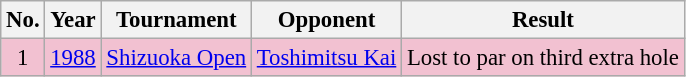<table class="wikitable" style="font-size:95%;">
<tr>
<th>No.</th>
<th>Year</th>
<th>Tournament</th>
<th>Opponent</th>
<th>Result</th>
</tr>
<tr style="background:#F2C1D1;">
<td align=center>1</td>
<td><a href='#'>1988</a></td>
<td><a href='#'>Shizuoka Open</a></td>
<td> <a href='#'>Toshimitsu Kai</a></td>
<td>Lost to par on third extra hole</td>
</tr>
</table>
